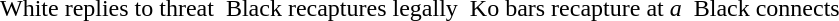<table border="0" cellspacing="0" cellpadding="0">
<tr valign="top">
<td><br></td>
<td>  </td>
<td><br></td>
<td>  </td>
<td><br></td>
<td>  </td>
<td><br></td>
</tr>
<tr valign="top">
<td>White replies to threat</td>
<td>  </td>
<td>Black recaptures legally</td>
<td>  </td>
<td>Ko bars recapture at <em>a</em></td>
<td>  </td>
<td>Black connects</td>
</tr>
</table>
